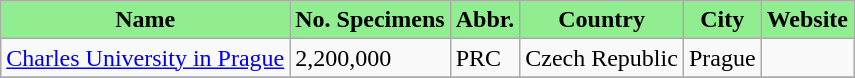<table class="wikitable sortable" align="left" style="margin-left:1em">
<tr>
<th style="background:lightgreen" align="center">Name</th>
<th style="background:lightgreen" align="center">No. Specimens</th>
<th style="background:lightgreen" align="center">Abbr.</th>
<th style="background:lightgreen" align="center">Country</th>
<th style="background:lightgreen" align="center">City</th>
<th style="background:lightgreen" align="center">Website</th>
</tr>
<tr>
<td><a href='#'>Charles University in Prague</a></td>
<td>2,200,000</td>
<td>PRC</td>
<td>Czech Republic</td>
<td>Prague</td>
<td></td>
</tr>
<tr>
</tr>
</table>
